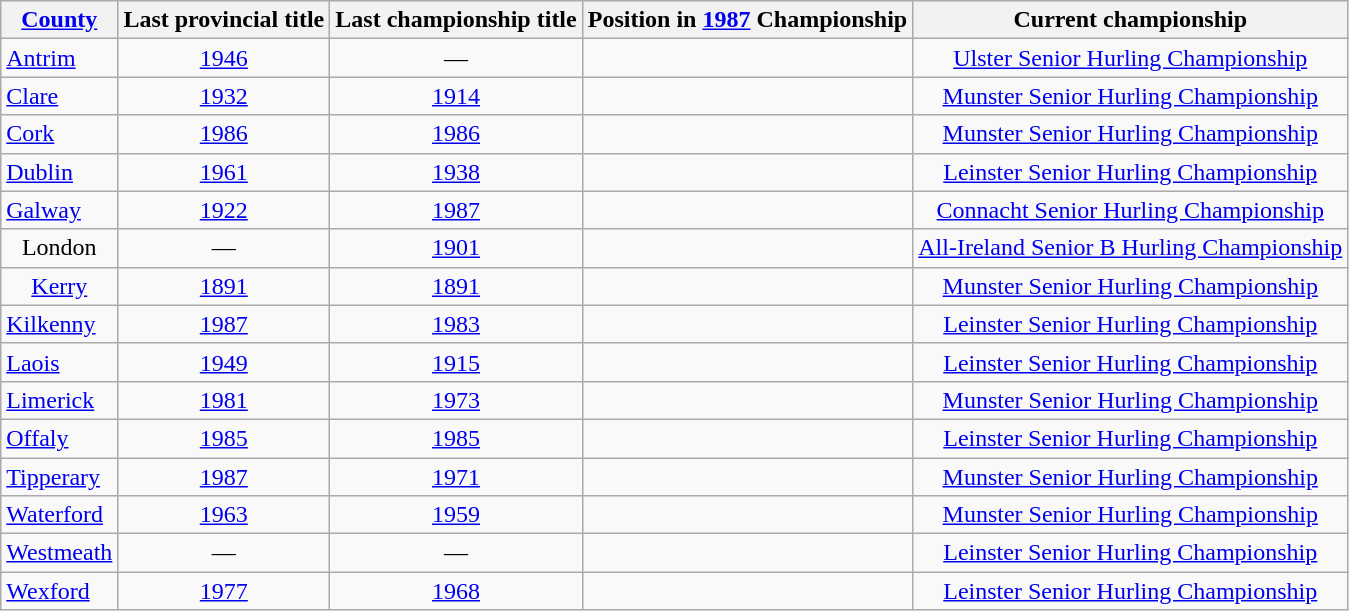<table class="wikitable sortable" style="text-align:center">
<tr>
<th><a href='#'>County</a></th>
<th>Last provincial title</th>
<th>Last championship title</th>
<th>Position in <a href='#'>1987</a> Championship</th>
<th>Current championship</th>
</tr>
<tr>
<td style="text-align:left"> <a href='#'>Antrim</a></td>
<td><a href='#'>1946</a></td>
<td>—</td>
<td></td>
<td><a href='#'>Ulster Senior Hurling Championship</a></td>
</tr>
<tr>
<td style="text-align:left"> <a href='#'>Clare</a></td>
<td><a href='#'>1932</a></td>
<td><a href='#'>1914</a></td>
<td></td>
<td><a href='#'>Munster Senior Hurling Championship</a></td>
</tr>
<tr>
<td style="text-align:left"> <a href='#'>Cork</a></td>
<td><a href='#'>1986</a></td>
<td><a href='#'>1986</a></td>
<td></td>
<td><a href='#'>Munster Senior Hurling Championship</a></td>
</tr>
<tr>
<td style="text-align:left"> <a href='#'>Dublin</a></td>
<td><a href='#'>1961</a></td>
<td><a href='#'>1938</a></td>
<td></td>
<td><a href='#'>Leinster Senior Hurling Championship</a></td>
</tr>
<tr>
<td style="text-align:left"> <a href='#'>Galway</a></td>
<td><a href='#'>1922</a></td>
<td><a href='#'>1987</a></td>
<td></td>
<td><a href='#'>Connacht Senior Hurling Championship</a></td>
</tr>
<tr>
<td>London</td>
<td>—</td>
<td><a href='#'>1901</a></td>
<td></td>
<td><a href='#'>All-Ireland Senior B Hurling Championship</a></td>
</tr>
<tr>
<td><a href='#'>Kerry</a></td>
<td><a href='#'>1891</a></td>
<td><a href='#'>1891</a></td>
<td></td>
<td><a href='#'>Munster Senior Hurling Championship</a></td>
</tr>
<tr>
<td style="text-align:left"><a href='#'>Kilkenny</a></td>
<td><a href='#'>1987</a></td>
<td><a href='#'>1983</a></td>
<td></td>
<td><a href='#'>Leinster Senior Hurling Championship</a></td>
</tr>
<tr>
<td style="text-align:left"> <a href='#'>Laois</a></td>
<td><a href='#'>1949</a></td>
<td><a href='#'>1915</a></td>
<td></td>
<td><a href='#'>Leinster Senior Hurling Championship</a></td>
</tr>
<tr>
<td style="text-align:left"><a href='#'>Limerick</a></td>
<td><a href='#'>1981</a></td>
<td><a href='#'>1973</a></td>
<td></td>
<td><a href='#'>Munster Senior Hurling Championship</a></td>
</tr>
<tr>
<td style="text-align:left"> <a href='#'>Offaly</a></td>
<td><a href='#'>1985</a></td>
<td><a href='#'>1985</a></td>
<td></td>
<td><a href='#'>Leinster Senior Hurling Championship</a></td>
</tr>
<tr>
<td style="text-align:left"><a href='#'>Tipperary</a></td>
<td><a href='#'>1987</a></td>
<td><a href='#'>1971</a></td>
<td></td>
<td><a href='#'>Munster Senior Hurling Championship</a></td>
</tr>
<tr>
<td style="text-align:left"><a href='#'>Waterford</a></td>
<td><a href='#'>1963</a></td>
<td><a href='#'>1959</a></td>
<td></td>
<td><a href='#'>Munster Senior Hurling Championship</a></td>
</tr>
<tr>
<td style="text-align:left"><a href='#'>Westmeath</a></td>
<td>—</td>
<td>—</td>
<td></td>
<td><a href='#'>Leinster Senior Hurling Championship</a></td>
</tr>
<tr>
<td style="text-align:left"><a href='#'>Wexford</a></td>
<td><a href='#'>1977</a></td>
<td><a href='#'>1968</a></td>
<td></td>
<td><a href='#'>Leinster Senior Hurling Championship</a></td>
</tr>
</table>
